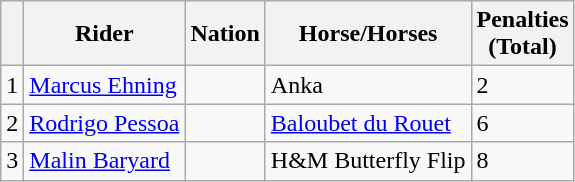<table class="wikitable">
<tr>
<th></th>
<th>Rider</th>
<th>Nation</th>
<th>Horse/Horses</th>
<th>Penalties<br>(Total)</th>
</tr>
<tr>
<td>1</td>
<td><a href='#'>Marcus Ehning</a></td>
<td></td>
<td>Anka</td>
<td>2</td>
</tr>
<tr>
<td>2</td>
<td><a href='#'>Rodrigo Pessoa</a></td>
<td></td>
<td><a href='#'>Baloubet du Rouet</a></td>
<td>6</td>
</tr>
<tr>
<td>3</td>
<td><a href='#'>Malin Baryard</a></td>
<td></td>
<td>H&M Butterfly Flip</td>
<td>8</td>
</tr>
</table>
